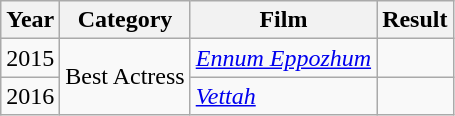<table class="wikitable">
<tr>
<th>Year</th>
<th>Category</th>
<th>Film</th>
<th>Result</th>
</tr>
<tr>
<td>2015</td>
<td rowspan="2">Best Actress</td>
<td><em><a href='#'>Ennum Eppozhum</a></em></td>
<td></td>
</tr>
<tr>
<td>2016</td>
<td><em><a href='#'>Vettah</a></em></td>
<td></td>
</tr>
</table>
